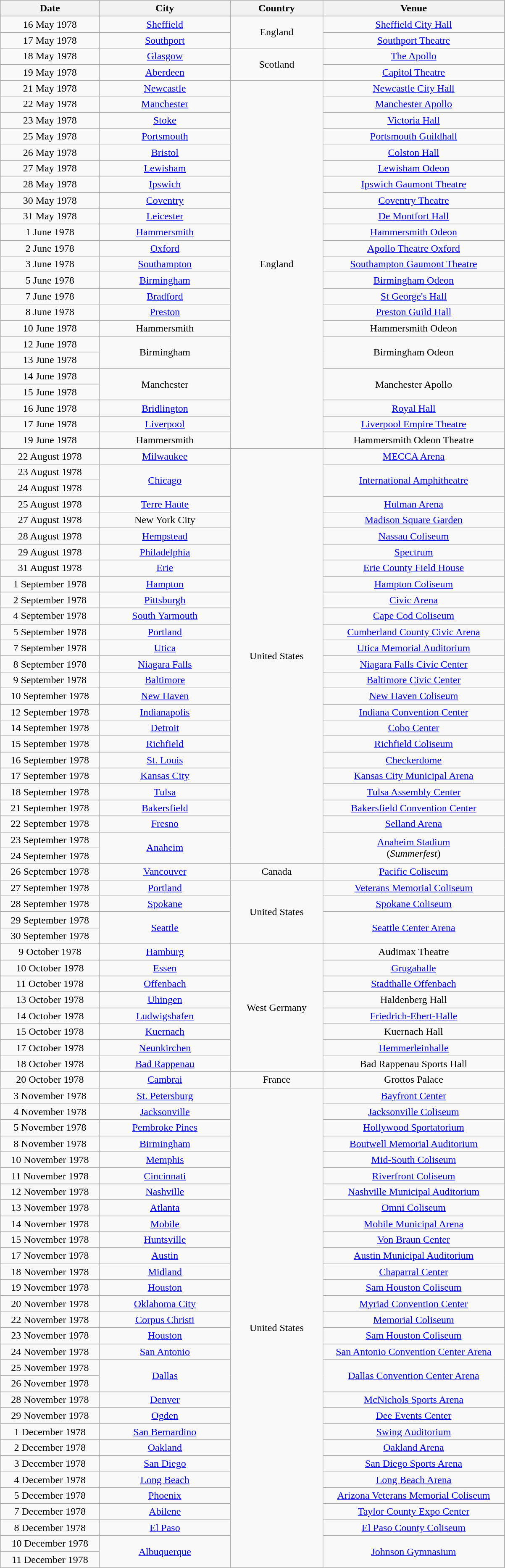<table class="wikitable" style="text-align:center;">
<tr>
<th style="width:150px;">Date</th>
<th style="width:200px;">City</th>
<th style="width:140px;">Country</th>
<th style="width:280px;">Venue</th>
</tr>
<tr>
<td>16 May 1978</td>
<td><a href='#'>Sheffield</a></td>
<td rowspan="2">England</td>
<td><a href='#'>Sheffield City Hall</a></td>
</tr>
<tr>
<td>17 May 1978</td>
<td><a href='#'>Southport</a></td>
<td><a href='#'>Southport Theatre</a></td>
</tr>
<tr>
<td>18 May 1978</td>
<td><a href='#'>Glasgow</a></td>
<td rowspan ="2">Scotland</td>
<td><a href='#'>The Apollo</a></td>
</tr>
<tr>
<td>19 May 1978</td>
<td><a href='#'>Aberdeen</a></td>
<td><a href='#'>Capitol Theatre</a></td>
</tr>
<tr>
<td>21 May 1978</td>
<td><a href='#'>Newcastle</a></td>
<td rowspan="23">England</td>
<td><a href='#'>Newcastle City Hall</a></td>
</tr>
<tr>
<td>22 May 1978</td>
<td><a href='#'>Manchester</a></td>
<td><a href='#'>Manchester Apollo</a></td>
</tr>
<tr>
<td>23 May 1978</td>
<td><a href='#'>Stoke</a></td>
<td><a href='#'>Victoria Hall</a></td>
</tr>
<tr>
<td>25 May 1978</td>
<td><a href='#'>Portsmouth</a></td>
<td><a href='#'>Portsmouth Guildhall</a></td>
</tr>
<tr>
<td>26 May 1978</td>
<td><a href='#'>Bristol</a></td>
<td><a href='#'>Colston Hall</a></td>
</tr>
<tr>
<td>27 May 1978</td>
<td><a href='#'>Lewisham</a></td>
<td><a href='#'>Lewisham Odeon</a></td>
</tr>
<tr>
<td>28 May 1978</td>
<td><a href='#'>Ipswich</a></td>
<td><a href='#'>Ipswich Gaumont Theatre</a></td>
</tr>
<tr>
<td>30 May 1978</td>
<td><a href='#'>Coventry</a></td>
<td><a href='#'>Coventry Theatre</a></td>
</tr>
<tr>
<td>31 May 1978</td>
<td><a href='#'>Leicester</a></td>
<td><a href='#'>De Montfort Hall</a></td>
</tr>
<tr>
<td>1 June 1978</td>
<td><a href='#'>Hammersmith</a></td>
<td><a href='#'>Hammersmith Odeon</a></td>
</tr>
<tr>
<td>2 June 1978</td>
<td><a href='#'>Oxford</a></td>
<td><a href='#'>Apollo Theatre Oxford</a></td>
</tr>
<tr>
<td>3 June 1978</td>
<td><a href='#'>Southampton</a></td>
<td><a href='#'>Southampton Gaumont Theatre</a></td>
</tr>
<tr>
<td>5 June 1978</td>
<td><a href='#'>Birmingham</a></td>
<td><a href='#'>Birmingham Odeon</a></td>
</tr>
<tr>
<td>7 June 1978</td>
<td><a href='#'>Bradford</a></td>
<td><a href='#'>St George's Hall</a></td>
</tr>
<tr>
<td>8 June 1978</td>
<td><a href='#'>Preston</a></td>
<td><a href='#'>Preston Guild Hall</a></td>
</tr>
<tr>
<td>10 June 1978</td>
<td>Hammersmith</td>
<td>Hammersmith Odeon</td>
</tr>
<tr>
<td>12 June 1978</td>
<td rowspan="2">Birmingham</td>
<td rowspan="2">Birmingham Odeon</td>
</tr>
<tr>
<td>13 June 1978</td>
</tr>
<tr>
<td>14 June 1978</td>
<td rowspan="2">Manchester</td>
<td rowspan="2">Manchester Apollo</td>
</tr>
<tr>
<td>15 June 1978</td>
</tr>
<tr>
<td>16 June 1978</td>
<td><a href='#'>Bridlington</a></td>
<td><a href='#'>Royal Hall</a></td>
</tr>
<tr>
<td>17 June 1978</td>
<td><a href='#'>Liverpool</a></td>
<td><a href='#'>Liverpool Empire Theatre</a></td>
</tr>
<tr>
<td>19 June 1978</td>
<td>Hammersmith</td>
<td>Hammersmith Odeon Theatre</td>
</tr>
<tr>
<td>22 August 1978</td>
<td><a href='#'>Milwaukee</a></td>
<td rowspan="26">United States</td>
<td><a href='#'>MECCA Arena</a></td>
</tr>
<tr>
<td>23 August 1978</td>
<td rowspan="2"><a href='#'>Chicago</a></td>
<td rowspan="2"><a href='#'>International Amphitheatre</a></td>
</tr>
<tr>
<td>24 August 1978</td>
</tr>
<tr>
<td>25 August 1978</td>
<td><a href='#'>Terre Haute</a></td>
<td><a href='#'>Hulman Arena</a></td>
</tr>
<tr>
<td>27 August 1978</td>
<td>New York City</td>
<td><a href='#'>Madison Square Garden</a></td>
</tr>
<tr>
<td>28 August 1978</td>
<td><a href='#'>Hempstead</a></td>
<td><a href='#'>Nassau Coliseum</a></td>
</tr>
<tr>
<td>29 August 1978</td>
<td><a href='#'>Philadelphia</a></td>
<td><a href='#'>Spectrum</a></td>
</tr>
<tr>
<td>31 August 1978</td>
<td><a href='#'>Erie</a></td>
<td><a href='#'>Erie County Field House</a></td>
</tr>
<tr>
<td>1 September 1978</td>
<td><a href='#'>Hampton</a></td>
<td><a href='#'>Hampton Coliseum</a></td>
</tr>
<tr>
<td>2 September 1978</td>
<td><a href='#'>Pittsburgh</a></td>
<td><a href='#'>Civic Arena</a></td>
</tr>
<tr>
<td>4 September 1978</td>
<td><a href='#'>South Yarmouth</a></td>
<td><a href='#'>Cape Cod Coliseum</a></td>
</tr>
<tr>
<td>5 September 1978</td>
<td><a href='#'>Portland</a></td>
<td><a href='#'>Cumberland County Civic Arena</a></td>
</tr>
<tr>
<td>7 September 1978</td>
<td><a href='#'>Utica</a></td>
<td><a href='#'>Utica Memorial Auditorium</a></td>
</tr>
<tr>
<td>8 September 1978</td>
<td><a href='#'>Niagara Falls</a></td>
<td><a href='#'>Niagara Falls Civic Center</a></td>
</tr>
<tr>
<td>9 September 1978</td>
<td><a href='#'>Baltimore</a></td>
<td><a href='#'>Baltimore Civic Center</a></td>
</tr>
<tr>
<td>10 September 1978</td>
<td><a href='#'>New Haven</a></td>
<td><a href='#'>New Haven Coliseum</a></td>
</tr>
<tr>
<td>12 September 1978</td>
<td><a href='#'>Indianapolis</a></td>
<td><a href='#'>Indiana Convention Center</a></td>
</tr>
<tr>
<td>14 September 1978</td>
<td><a href='#'>Detroit</a></td>
<td><a href='#'>Cobo Center</a></td>
</tr>
<tr>
<td>15 September 1978</td>
<td><a href='#'>Richfield</a></td>
<td><a href='#'>Richfield Coliseum</a></td>
</tr>
<tr>
<td>16 September 1978</td>
<td><a href='#'>St. Louis</a></td>
<td><a href='#'>Checkerdome</a></td>
</tr>
<tr>
<td>17 September 1978</td>
<td><a href='#'>Kansas City</a></td>
<td><a href='#'>Kansas City Municipal Arena</a></td>
</tr>
<tr>
<td>18 September 1978</td>
<td><a href='#'>Tulsa</a></td>
<td><a href='#'>Tulsa Assembly Center</a></td>
</tr>
<tr>
<td>21 September 1978</td>
<td><a href='#'>Bakersfield</a></td>
<td><a href='#'>Bakersfield Convention Center</a></td>
</tr>
<tr>
<td>22 September 1978</td>
<td><a href='#'>Fresno</a></td>
<td><a href='#'>Selland Arena</a></td>
</tr>
<tr>
<td>23 September 1978</td>
<td rowspan="2"><a href='#'>Anaheim</a></td>
<td rowspan="2"><a href='#'>Anaheim Stadium</a><br>(<em>Summerfest</em>)</td>
</tr>
<tr>
<td>24 September 1978</td>
</tr>
<tr>
<td>26 September 1978</td>
<td><a href='#'>Vancouver</a></td>
<td>Canada</td>
<td><a href='#'>Pacific Coliseum</a></td>
</tr>
<tr>
<td>27 September 1978</td>
<td><a href='#'>Portland</a></td>
<td rowspan="4">United States</td>
<td><a href='#'>Veterans Memorial Coliseum</a></td>
</tr>
<tr>
<td>28 September 1978</td>
<td><a href='#'>Spokane</a></td>
<td><a href='#'>Spokane Coliseum</a></td>
</tr>
<tr>
<td>29 September 1978</td>
<td rowspan="2"><a href='#'>Seattle</a></td>
<td rowspan="2"><a href='#'>Seattle Center Arena</a></td>
</tr>
<tr>
<td>30 September 1978</td>
</tr>
<tr>
<td>9 October 1978</td>
<td><a href='#'>Hamburg</a></td>
<td rowspan="8">West Germany</td>
<td>Audimax Theatre</td>
</tr>
<tr>
<td>10 October 1978</td>
<td><a href='#'>Essen</a></td>
<td><a href='#'>Grugahalle</a></td>
</tr>
<tr>
<td>11 October 1978</td>
<td><a href='#'>Offenbach</a></td>
<td><a href='#'>Stadthalle Offenbach</a></td>
</tr>
<tr>
<td>13 October 1978</td>
<td><a href='#'>Uhingen</a></td>
<td>Haldenberg Hall</td>
</tr>
<tr>
<td>14 October 1978</td>
<td><a href='#'>Ludwigshafen</a></td>
<td><a href='#'>Friedrich-Ebert-Halle</a></td>
</tr>
<tr>
<td>15 October 1978</td>
<td><a href='#'>Kuernach</a></td>
<td>Kuernach Hall</td>
</tr>
<tr>
<td>17 October 1978</td>
<td><a href='#'>Neunkirchen</a></td>
<td><a href='#'>Hemmerleinhalle</a></td>
</tr>
<tr>
<td>18 October 1978</td>
<td><a href='#'>Bad Rappenau</a></td>
<td>Bad Rappenau Sports Hall</td>
</tr>
<tr>
<td>20 October 1978</td>
<td><a href='#'>Cambrai</a></td>
<td>France</td>
<td>Grottos Palace</td>
</tr>
<tr>
<td>3 November 1978</td>
<td><a href='#'>St. Petersburg</a></td>
<td rowspan="30">United States</td>
<td><a href='#'>Bayfront Center</a></td>
</tr>
<tr>
<td>4 November 1978</td>
<td><a href='#'>Jacksonville</a></td>
<td><a href='#'>Jacksonville Coliseum</a></td>
</tr>
<tr>
<td>5 November 1978</td>
<td><a href='#'>Pembroke Pines</a></td>
<td><a href='#'>Hollywood Sportatorium</a></td>
</tr>
<tr>
<td>8 November 1978</td>
<td><a href='#'>Birmingham</a></td>
<td><a href='#'>Boutwell Memorial Auditorium</a></td>
</tr>
<tr>
<td>10 November 1978</td>
<td><a href='#'>Memphis</a></td>
<td><a href='#'>Mid-South Coliseum</a></td>
</tr>
<tr>
<td>11 November 1978</td>
<td><a href='#'>Cincinnati</a></td>
<td><a href='#'>Riverfront Coliseum</a></td>
</tr>
<tr>
<td>12 November 1978</td>
<td><a href='#'>Nashville</a></td>
<td><a href='#'>Nashville Municipal Auditorium</a></td>
</tr>
<tr>
<td>13 November 1978</td>
<td><a href='#'>Atlanta</a></td>
<td><a href='#'>Omni Coliseum</a></td>
</tr>
<tr>
<td>14 November 1978</td>
<td><a href='#'>Mobile</a></td>
<td><a href='#'>Mobile Municipal Arena</a></td>
</tr>
<tr>
<td>15 November 1978</td>
<td><a href='#'>Huntsville</a></td>
<td><a href='#'>Von Braun Center</a></td>
</tr>
<tr>
<td>17 November 1978</td>
<td><a href='#'>Austin</a></td>
<td><a href='#'>Austin Municipal Auditorium</a></td>
</tr>
<tr>
<td>18 November 1978</td>
<td><a href='#'>Midland</a></td>
<td><a href='#'>Chaparral Center</a></td>
</tr>
<tr>
<td>19 November 1978</td>
<td><a href='#'>Houston</a></td>
<td><a href='#'>Sam Houston Coliseum</a></td>
</tr>
<tr>
<td>20 November 1978</td>
<td><a href='#'>Oklahoma City</a></td>
<td><a href='#'>Myriad Convention Center</a></td>
</tr>
<tr>
<td>22 November 1978</td>
<td><a href='#'>Corpus Christi</a></td>
<td><a href='#'>Memorial Coliseum</a></td>
</tr>
<tr>
<td>23 November 1978</td>
<td><a href='#'>Houston</a></td>
<td><a href='#'>Sam Houston Coliseum</a></td>
</tr>
<tr>
<td>24 November 1978</td>
<td><a href='#'>San Antonio</a></td>
<td><a href='#'>San Antonio Convention Center Arena</a></td>
</tr>
<tr>
<td>25 November 1978</td>
<td rowspan="2"><a href='#'>Dallas</a></td>
<td rowspan="2"><a href='#'>Dallas Convention Center Arena</a></td>
</tr>
<tr>
<td>26 November 1978</td>
</tr>
<tr>
<td>28 November 1978</td>
<td><a href='#'>Denver</a></td>
<td><a href='#'>McNichols Sports Arena</a></td>
</tr>
<tr>
<td>29 November 1978</td>
<td><a href='#'>Ogden</a></td>
<td><a href='#'>Dee Events Center</a></td>
</tr>
<tr>
<td>1 December 1978</td>
<td><a href='#'>San Bernardino</a></td>
<td><a href='#'>Swing Auditorium</a></td>
</tr>
<tr>
<td>2 December 1978</td>
<td><a href='#'>Oakland</a></td>
<td><a href='#'>Oakland Arena</a></td>
</tr>
<tr>
<td>3 December 1978</td>
<td><a href='#'>San Diego</a></td>
<td><a href='#'>San Diego Sports Arena</a></td>
</tr>
<tr>
<td>4 December 1978</td>
<td><a href='#'>Long Beach</a></td>
<td><a href='#'>Long Beach Arena</a></td>
</tr>
<tr>
<td>5 December 1978</td>
<td><a href='#'>Phoenix</a></td>
<td><a href='#'>Arizona Veterans Memorial Coliseum</a></td>
</tr>
<tr>
<td>7 December 1978</td>
<td><a href='#'>Abilene</a></td>
<td><a href='#'>Taylor County Expo Center</a></td>
</tr>
<tr>
<td>8 December 1978</td>
<td><a href='#'>El Paso</a></td>
<td><a href='#'>El Paso County Coliseum</a></td>
</tr>
<tr>
<td>10 December 1978</td>
<td rowspan="2"><a href='#'>Albuquerque</a></td>
<td rowspan="2"><a href='#'>Johnson Gymnasium</a></td>
</tr>
<tr>
<td>11 December 1978</td>
</tr>
</table>
